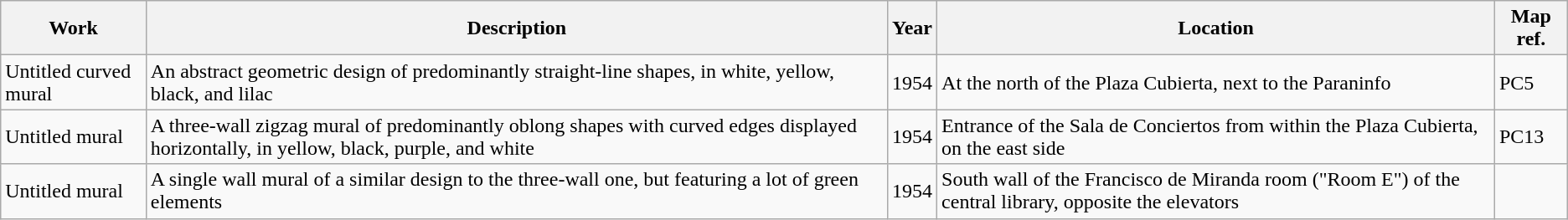<table class="wikitable mw-collapsible">
<tr>
<th>Work</th>
<th>Description</th>
<th>Year</th>
<th>Location</th>
<th>Map ref.</th>
</tr>
<tr>
<td>Untitled curved mural</td>
<td>An abstract geometric design of predominantly straight-line shapes, in white, yellow, black, and lilac</td>
<td>1954</td>
<td>At the north of the Plaza Cubierta, next to the Paraninfo</td>
<td>PC5</td>
</tr>
<tr>
<td>Untitled mural</td>
<td>A three-wall zigzag mural of predominantly oblong shapes with curved edges displayed horizontally, in yellow, black, purple, and white</td>
<td>1954</td>
<td>Entrance of the Sala de Conciertos from within the Plaza Cubierta, on the east side</td>
<td>PC13</td>
</tr>
<tr>
<td>Untitled mural</td>
<td>A single wall mural of a similar design to the three-wall one, but featuring a lot of green elements</td>
<td>1954</td>
<td>South wall of the Francisco de Miranda room ("Room E") of the central library, opposite the elevators</td>
<td></td>
</tr>
</table>
